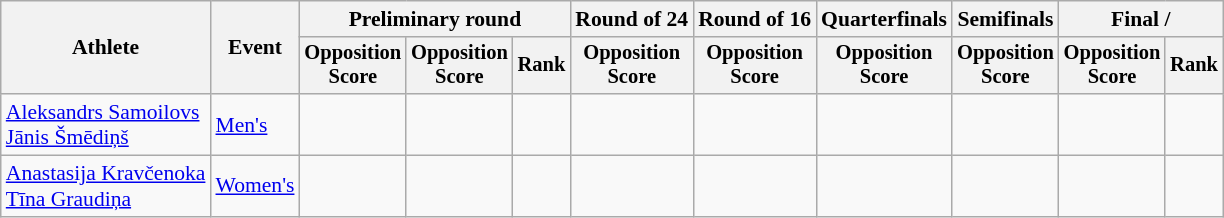<table class=wikitable style=font-size:90%;text-align:center>
<tr>
<th rowspan=2>Athlete</th>
<th rowspan=2>Event</th>
<th colspan=3>Preliminary round</th>
<th>Round of 24</th>
<th>Round of 16</th>
<th>Quarterfinals</th>
<th>Semifinals</th>
<th colspan=2>Final / </th>
</tr>
<tr style=font-size:95%>
<th>Opposition<br>Score</th>
<th>Opposition<br>Score</th>
<th>Rank</th>
<th>Opposition<br>Score</th>
<th>Opposition<br>Score</th>
<th>Opposition<br>Score</th>
<th>Opposition<br>Score</th>
<th>Opposition<br>Score</th>
<th>Rank</th>
</tr>
<tr>
<td align=left><a href='#'>Aleksandrs Samoilovs</a><br><a href='#'>Jānis Šmēdiņš</a></td>
<td align=left><a href='#'>Men's</a></td>
<td></td>
<td></td>
<td></td>
<td></td>
<td></td>
<td></td>
<td></td>
<td></td>
<td></td>
</tr>
<tr>
<td align=left><a href='#'>Anastasija Kravčenoka</a><br><a href='#'>Tīna Graudiņa</a></td>
<td align=left><a href='#'>Women's</a></td>
<td></td>
<td></td>
<td></td>
<td></td>
<td></td>
<td></td>
<td></td>
<td></td>
<td></td>
</tr>
</table>
